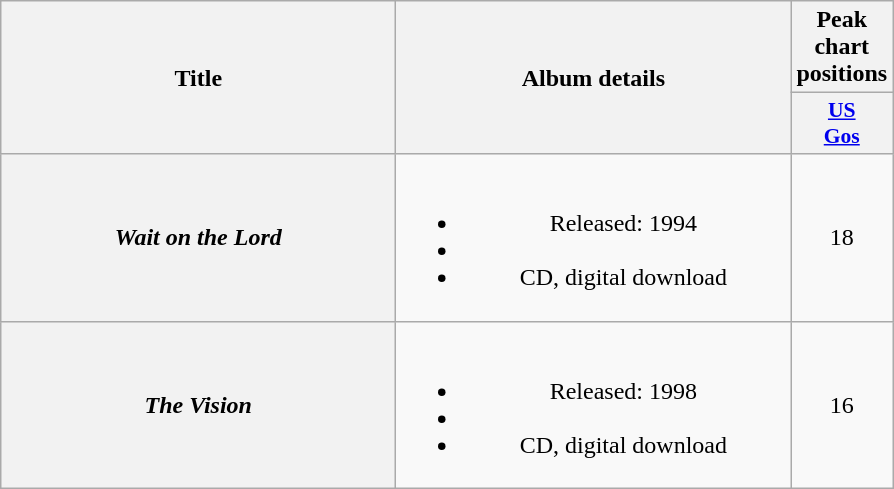<table class="wikitable plainrowheaders" style="text-align:center;">
<tr>
<th scope="col" rowspan="2" style="width:16em;">Title</th>
<th scope="col" rowspan="2" style="width:16em;">Album details</th>
<th scope="col" colspan="1">Peak chart positions</th>
</tr>
<tr>
<th style="width:3em; font-size:90%"><a href='#'>US<br>Gos</a></th>
</tr>
<tr>
<th scope="row"><em>Wait on the Lord</em></th>
<td><br><ul><li>Released: 1994</li><li></li><li>CD, digital download</li></ul></td>
<td>18</td>
</tr>
<tr>
<th scope="row"><em>The Vision</em></th>
<td><br><ul><li>Released: 1998</li><li></li><li>CD, digital download</li></ul></td>
<td>16</td>
</tr>
</table>
